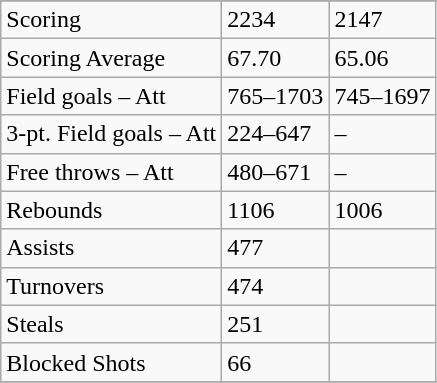<table class="wikitable">
<tr>
</tr>
<tr>
<td>Scoring</td>
<td>2234</td>
<td>2147</td>
</tr>
<tr>
<td>Scoring Average</td>
<td>67.70</td>
<td>65.06</td>
</tr>
<tr>
<td>Field goals – Att</td>
<td>765–1703</td>
<td>745–1697</td>
</tr>
<tr>
<td>3-pt. Field goals – Att</td>
<td>224–647</td>
<td>–</td>
</tr>
<tr>
<td>Free throws – Att</td>
<td>480–671</td>
<td>–</td>
</tr>
<tr>
<td>Rebounds</td>
<td>1106</td>
<td>1006</td>
</tr>
<tr>
<td>Assists</td>
<td>477</td>
<td></td>
</tr>
<tr>
<td>Turnovers</td>
<td>474</td>
<td></td>
</tr>
<tr>
<td>Steals</td>
<td>251</td>
<td></td>
</tr>
<tr>
<td>Blocked Shots</td>
<td>66</td>
<td></td>
</tr>
<tr>
</tr>
</table>
